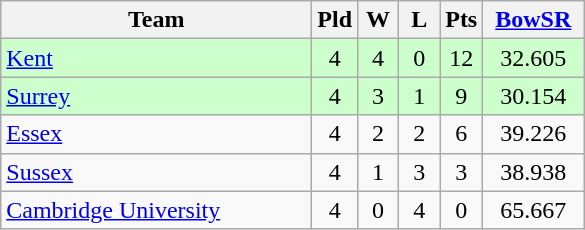<table class="wikitable" style="text-align: center;">
<tr>
<th width=200>Team</th>
<th width=20>Pld</th>
<th width=20>W</th>
<th width=20>L</th>
<th width=20>Pts</th>
<th width=60><a href='#'>BowSR</a></th>
</tr>
<tr bgcolor="#ccffcc">
<td align=left><a href='#'>Kent</a></td>
<td>4</td>
<td>4</td>
<td>0</td>
<td>12</td>
<td>32.605</td>
</tr>
<tr bgcolor="#ccffcc">
<td align=left><a href='#'>Surrey</a></td>
<td>4</td>
<td>3</td>
<td>1</td>
<td>9</td>
<td>30.154</td>
</tr>
<tr>
<td align=left><a href='#'>Essex</a></td>
<td>4</td>
<td>2</td>
<td>2</td>
<td>6</td>
<td>39.226</td>
</tr>
<tr>
<td align=left><a href='#'>Sussex</a></td>
<td>4</td>
<td>1</td>
<td>3</td>
<td>3</td>
<td>38.938</td>
</tr>
<tr>
<td align=left><a href='#'>Cambridge University</a></td>
<td>4</td>
<td>0</td>
<td>4</td>
<td>0</td>
<td>65.667</td>
</tr>
</table>
